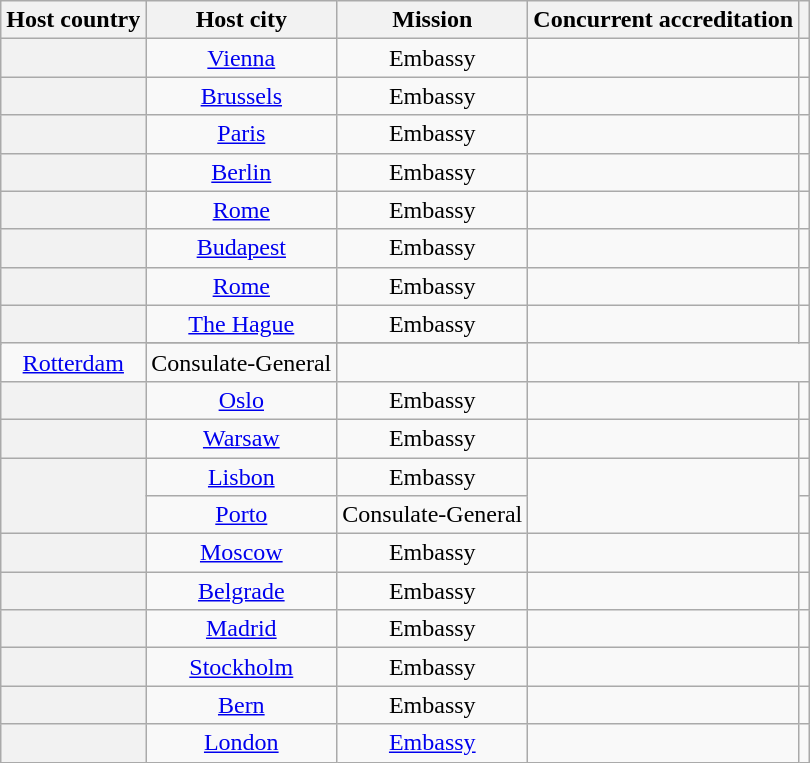<table class="wikitable plainrowheaders" style="text-align:center;">
<tr>
<th scope="col">Host country</th>
<th scope="col">Host city</th>
<th scope="col">Mission</th>
<th scope="col">Concurrent accreditation</th>
<th scope="col"></th>
</tr>
<tr>
<th scope="row"></th>
<td><a href='#'>Vienna</a></td>
<td>Embassy</td>
<td></td>
<td></td>
</tr>
<tr>
<th scope="row"></th>
<td><a href='#'>Brussels</a></td>
<td>Embassy</td>
<td></td>
<td></td>
</tr>
<tr>
<th scope="row"></th>
<td><a href='#'>Paris</a></td>
<td>Embassy</td>
<td></td>
<td></td>
</tr>
<tr>
<th scope="row"></th>
<td><a href='#'>Berlin</a></td>
<td>Embassy</td>
<td></td>
<td></td>
</tr>
<tr>
<th scope="row"></th>
<td><a href='#'>Rome</a></td>
<td>Embassy</td>
<td></td>
<td></td>
</tr>
<tr>
<th scope="row"></th>
<td><a href='#'>Budapest</a></td>
<td>Embassy</td>
<td></td>
<td></td>
</tr>
<tr>
<th scope="row"></th>
<td><a href='#'>Rome</a></td>
<td>Embassy</td>
<td></td>
<td></td>
</tr>
<tr>
<th scope="row" rowspan="2"></th>
<td><a href='#'>The Hague</a></td>
<td>Embassy</td>
<td rowspan="2"></td>
<td></td>
</tr>
<tr>
</tr>
<tr>
<td><a href='#'>Rotterdam</a></td>
<td>Consulate-General</td>
<td></td>
</tr>
<tr>
<th scope="row"></th>
<td><a href='#'>Oslo</a></td>
<td>Embassy</td>
<td></td>
<td></td>
</tr>
<tr>
<th scope="row"></th>
<td><a href='#'>Warsaw</a></td>
<td>Embassy</td>
<td></td>
<td></td>
</tr>
<tr>
<th scope="row" rowspan="2"></th>
<td><a href='#'>Lisbon</a></td>
<td>Embassy</td>
<td rowspan="2"></td>
<td></td>
</tr>
<tr>
<td><a href='#'>Porto</a></td>
<td>Consulate-General</td>
<td></td>
</tr>
<tr>
<th scope="row"></th>
<td><a href='#'>Moscow</a></td>
<td>Embassy</td>
<td></td>
<td></td>
</tr>
<tr>
<th scope="row"></th>
<td><a href='#'>Belgrade</a></td>
<td>Embassy</td>
<td></td>
<td></td>
</tr>
<tr>
<th scope="row"></th>
<td><a href='#'>Madrid</a></td>
<td>Embassy</td>
<td></td>
<td></td>
</tr>
<tr>
<th scope="row"></th>
<td><a href='#'>Stockholm</a></td>
<td>Embassy</td>
<td></td>
<td></td>
</tr>
<tr>
<th scope="row"></th>
<td><a href='#'>Bern</a></td>
<td>Embassy</td>
<td></td>
<td></td>
</tr>
<tr>
<th scope="row"></th>
<td><a href='#'>London</a></td>
<td><a href='#'>Embassy</a></td>
<td></td>
<td></td>
</tr>
</table>
